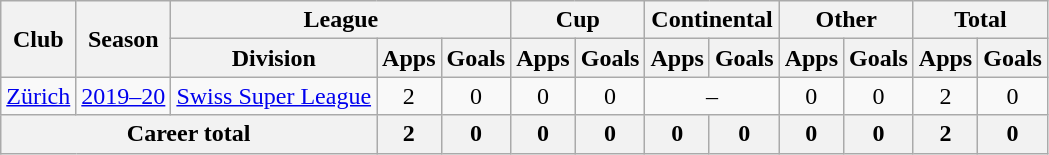<table class="wikitable" style="text-align: center">
<tr>
<th rowspan="2">Club</th>
<th rowspan="2">Season</th>
<th colspan="3">League</th>
<th colspan="2">Cup</th>
<th colspan="2">Continental</th>
<th colspan="2">Other</th>
<th colspan="2">Total</th>
</tr>
<tr>
<th>Division</th>
<th>Apps</th>
<th>Goals</th>
<th>Apps</th>
<th>Goals</th>
<th>Apps</th>
<th>Goals</th>
<th>Apps</th>
<th>Goals</th>
<th>Apps</th>
<th>Goals</th>
</tr>
<tr>
<td><a href='#'>Zürich</a></td>
<td><a href='#'>2019–20</a></td>
<td><a href='#'>Swiss Super League</a></td>
<td>2</td>
<td>0</td>
<td>0</td>
<td>0</td>
<td colspan="2">–</td>
<td>0</td>
<td>0</td>
<td>2</td>
<td>0</td>
</tr>
<tr>
<th colspan="3">Career total</th>
<th>2</th>
<th>0</th>
<th>0</th>
<th>0</th>
<th>0</th>
<th>0</th>
<th>0</th>
<th>0</th>
<th>2</th>
<th>0</th>
</tr>
</table>
